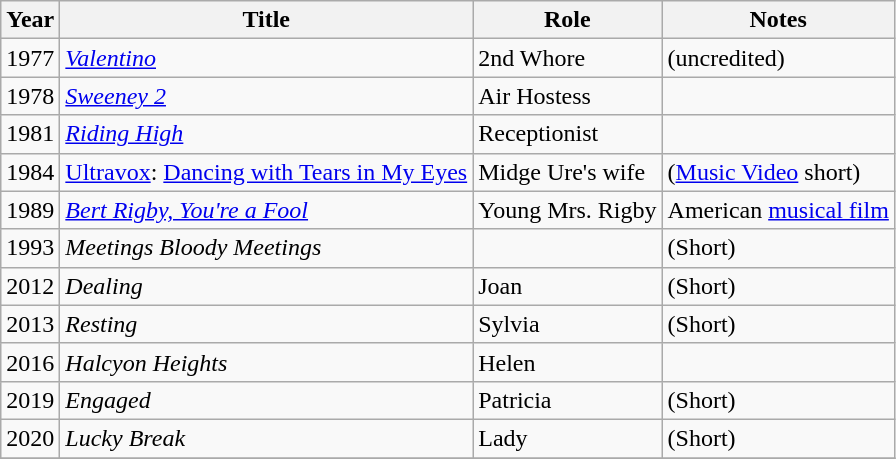<table class="wikitable sortable">
<tr>
<th>Year</th>
<th>Title</th>
<th>Role</th>
<th class="unsortable">Notes</th>
</tr>
<tr>
<td>1977</td>
<td><em><a href='#'>Valentino</a></em></td>
<td>2nd Whore</td>
<td>(uncredited)</td>
</tr>
<tr>
<td>1978</td>
<td><em><a href='#'>Sweeney 2</a></em></td>
<td>Air Hostess</td>
<td></td>
</tr>
<tr>
<td>1981</td>
<td><em><a href='#'>Riding High</a></em></td>
<td>Receptionist</td>
<td></td>
</tr>
<tr>
<td>1984</td>
<td><a href='#'>Ultravox</a>: <a href='#'>Dancing with Tears in My Eyes</a></td>
<td>Midge Ure's wife</td>
<td>(<a href='#'>Music Video</a> short)</td>
</tr>
<tr>
<td>1989</td>
<td><em><a href='#'>Bert Rigby, You're a Fool</a></em></td>
<td>Young Mrs. Rigby</td>
<td>American <a href='#'>musical film</a></td>
</tr>
<tr>
<td>1993</td>
<td><em>Meetings Bloody Meetings</em></td>
<td></td>
<td>(Short)</td>
</tr>
<tr>
<td>2012</td>
<td><em>Dealing</em></td>
<td>Joan</td>
<td>(Short)</td>
</tr>
<tr>
<td>2013</td>
<td><em>Resting</em></td>
<td>Sylvia</td>
<td>(Short)</td>
</tr>
<tr>
<td>2016</td>
<td><em>Halcyon Heights</em></td>
<td>Helen</td>
<td></td>
</tr>
<tr>
<td>2019</td>
<td><em>Engaged</em></td>
<td>Patricia</td>
<td>(Short)</td>
</tr>
<tr>
<td>2020</td>
<td><em>Lucky Break</em></td>
<td>Lady</td>
<td>(Short)</td>
</tr>
<tr>
</tr>
</table>
